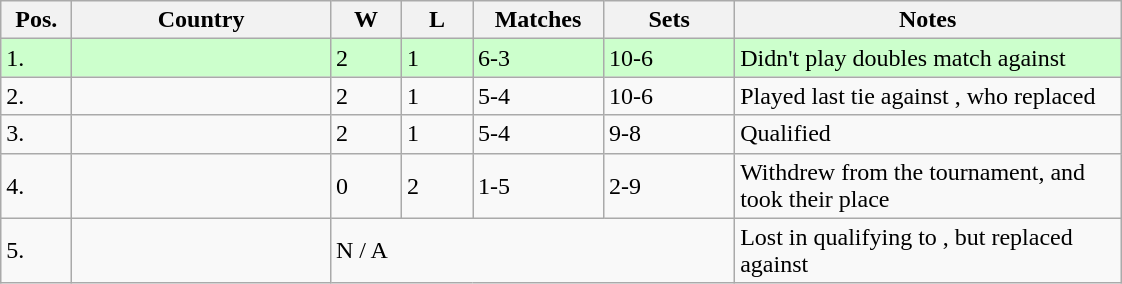<table class="wikitable">
<tr>
<th width=40>Pos.</th>
<th width=165>Country</th>
<th width=40>W</th>
<th width=40>L</th>
<th width=80>Matches</th>
<th width=80>Sets</th>
<th width=250>Notes</th>
</tr>
<tr bgcolor="#CCFFCC">
<td>1.</td>
<td></td>
<td>2</td>
<td>1</td>
<td>6-3</td>
<td>10-6</td>
<td>Didn't play doubles match against </td>
</tr>
<tr>
<td>2.</td>
<td></td>
<td>2</td>
<td>1</td>
<td>5-4</td>
<td>10-6</td>
<td>Played last tie against , who replaced </td>
</tr>
<tr>
<td>3.</td>
<td></td>
<td>2</td>
<td>1</td>
<td>5-4</td>
<td>9-8</td>
<td>Qualified</td>
</tr>
<tr>
<td>4.</td>
<td></td>
<td>0</td>
<td>2</td>
<td>1-5</td>
<td>2-9</td>
<td>Withdrew from the tournament, and  took their place</td>
</tr>
<tr>
<td>5.</td>
<td></td>
<td colspan="4;" style="center">N / A</td>
<td>Lost in qualifying to , but replaced  against </td>
</tr>
</table>
